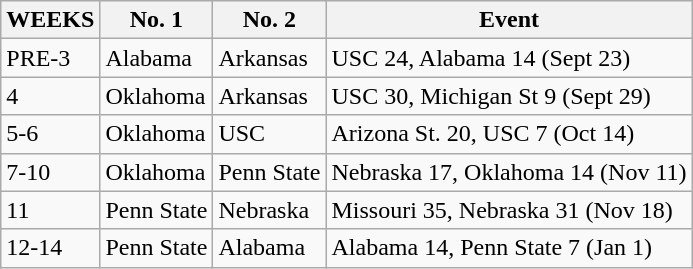<table class="wikitable">
<tr>
<th>WEEKS</th>
<th>No. 1</th>
<th>No. 2</th>
<th>Event</th>
</tr>
<tr>
<td>PRE-3</td>
<td>Alabama</td>
<td>Arkansas</td>
<td>USC 24, Alabama 14 (Sept 23)</td>
</tr>
<tr>
<td>4</td>
<td>Oklahoma</td>
<td>Arkansas</td>
<td>USC 30, Michigan St 9 (Sept 29)</td>
</tr>
<tr>
<td>5-6</td>
<td>Oklahoma</td>
<td>USC</td>
<td>Arizona St. 20, USC 7 (Oct 14)</td>
</tr>
<tr>
<td>7-10</td>
<td>Oklahoma</td>
<td>Penn State</td>
<td>Nebraska 17, Oklahoma 14 (Nov 11)</td>
</tr>
<tr>
<td>11</td>
<td>Penn State</td>
<td>Nebraska</td>
<td>Missouri 35, Nebraska 31 (Nov 18)</td>
</tr>
<tr>
<td>12-14</td>
<td>Penn State</td>
<td>Alabama</td>
<td>Alabama 14, Penn State 7 (Jan 1)</td>
</tr>
</table>
